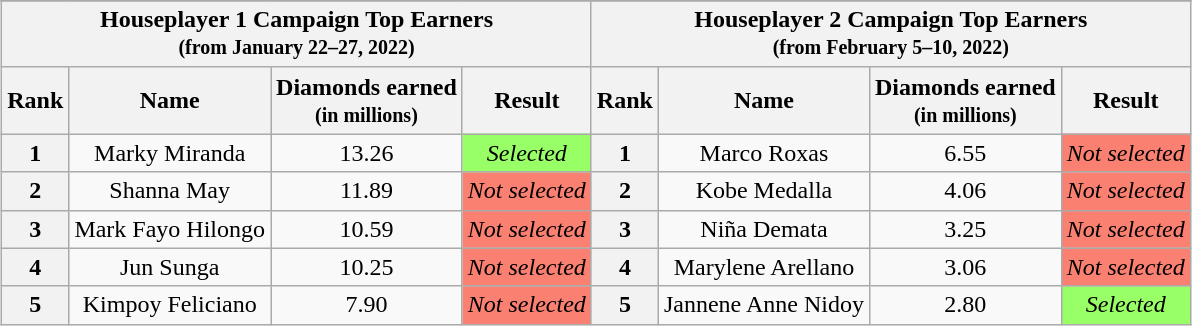<table class="wikitable collapsed" style="text-align:center; font-size:100%; line-height:18px; margin:1em auto;" width="auto">
<tr>
</tr>
<tr>
<th colspan="4">Houseplayer 1 Campaign Top Earners<br><small>(from January 22–27, 2022)</small></th>
<th colspan="4">Houseplayer 2 Campaign Top Earners<br><small>(from February 5–10, 2022)</small></th>
</tr>
<tr>
<th>Rank</th>
<th>Name</th>
<th>Diamonds earned<br><small>(in millions)</small></th>
<th>Result</th>
<th>Rank</th>
<th>Name</th>
<th>Diamonds earned<br><small>(in millions)</small></th>
<th>Result</th>
</tr>
<tr>
<th>1</th>
<td>Marky Miranda</td>
<td>13.26</td>
<td style="background:#99FF66;"><em>Selected</em></td>
<th>1</th>
<td>Marco Roxas</td>
<td>6.55</td>
<td style="background:#FA8072;"><em>Not selected</em></td>
</tr>
<tr>
<th>2</th>
<td>Shanna May</td>
<td>11.89</td>
<td style="background:#FA8072;"><em>Not selected</em></td>
<th>2</th>
<td>Kobe Medalla</td>
<td>4.06</td>
<td style="background:#FA8072;"><em>Not selected</em></td>
</tr>
<tr>
<th>3</th>
<td>Mark Fayo Hilongo</td>
<td>10.59</td>
<td style="background:#FA8072;"><em>Not selected</em></td>
<th>3</th>
<td>Niña Demata</td>
<td>3.25</td>
<td style="background:#FA8072;"><em>Not selected</em></td>
</tr>
<tr>
<th>4</th>
<td>Jun Sunga</td>
<td>10.25</td>
<td style="background:#FA8072;"><em>Not selected</em></td>
<th>4</th>
<td>Marylene Arellano</td>
<td>3.06</td>
<td style="background:#FA8072;"><em>Not selected</em></td>
</tr>
<tr>
<th>5</th>
<td>Kimpoy Feliciano</td>
<td>7.90</td>
<td style="background:#FA8072;"><em>Not selected</em></td>
<th>5</th>
<td>Jannene Anne Nidoy</td>
<td>2.80</td>
<td style="background:#99FF66;"><em>Selected</em></td>
</tr>
</table>
